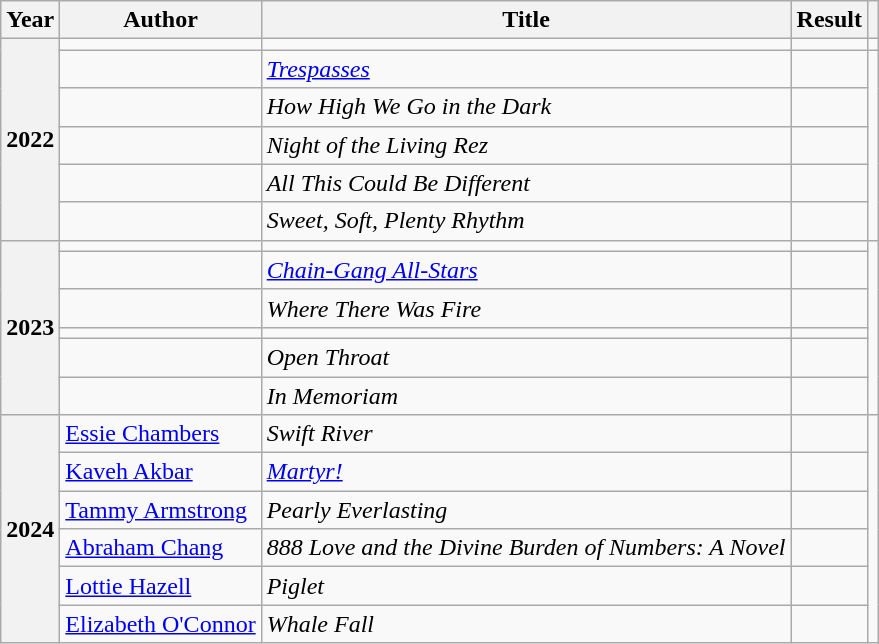<table class="wikitable sortable mw-collapsible">
<tr>
<th>Year</th>
<th>Author</th>
<th>Title</th>
<th>Result</th>
<th></th>
</tr>
<tr>
<th rowspan="6">2022</th>
<td></td>
<td></td>
<td></td>
<td></td>
</tr>
<tr>
<td></td>
<td><a href='#'><em>Trespasses</em></a></td>
<td></td>
<td rowspan="5"></td>
</tr>
<tr>
<td></td>
<td><em>How High We Go in the Dark</em></td>
<td></td>
</tr>
<tr>
<td></td>
<td><em>Night of the Living Rez</em></td>
<td></td>
</tr>
<tr>
<td></td>
<td><em>All This Could Be Different</em></td>
<td></td>
</tr>
<tr>
<td></td>
<td><em>Sweet, Soft, Plenty Rhythm</em></td>
<td></td>
</tr>
<tr>
<th rowspan="6">2023</th>
<td></td>
<td></td>
<td></td>
<td rowspan="6"></td>
</tr>
<tr>
<td></td>
<td><em><a href='#'>Chain-Gang All-Stars</a></em></td>
<td></td>
</tr>
<tr>
<td></td>
<td><em>Where There Was Fire</em></td>
<td></td>
</tr>
<tr>
<td></td>
<td></td>
<td></td>
</tr>
<tr>
<td></td>
<td><em>Open Throat</em></td>
<td></td>
</tr>
<tr>
<td></td>
<td><em>In Memoriam</em></td>
<td></td>
</tr>
<tr>
<th rowspan="6">2024</th>
<td><a href='#'>Essie Chambers</a></td>
<td><em>Swift River</em></td>
<td></td>
<td rowspan="6"></td>
</tr>
<tr>
<td><a href='#'>Kaveh Akbar</a></td>
<td><em><a href='#'>Martyr!</a></em></td>
<td></td>
</tr>
<tr>
<td><a href='#'>Tammy Armstrong</a></td>
<td><em>Pearly Everlasting</em></td>
<td></td>
</tr>
<tr>
<td><a href='#'>Abraham Chang</a></td>
<td><em>888 Love and the Divine Burden of Numbers: A Novel</em></td>
<td></td>
</tr>
<tr>
<td><a href='#'>Lottie Hazell</a></td>
<td><em>Piglet</em></td>
<td></td>
</tr>
<tr>
<td><a href='#'>Elizabeth O'Connor</a></td>
<td><em>Whale Fall</em></td>
<td></td>
</tr>
</table>
